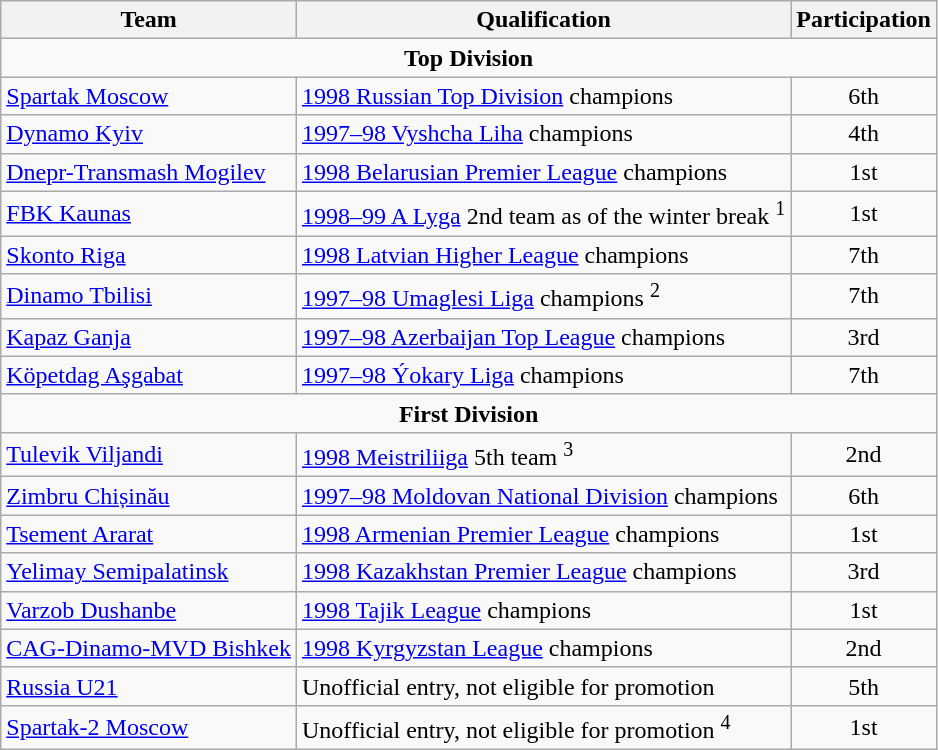<table class="wikitable">
<tr>
<th>Team</th>
<th>Qualification</th>
<th>Participation</th>
</tr>
<tr>
<td colspan="3" align=center><strong>Top Division</strong></td>
</tr>
<tr>
<td> <a href='#'>Spartak Moscow</a></td>
<td><a href='#'>1998 Russian Top Division</a> champions</td>
<td align=center>6th</td>
</tr>
<tr>
<td> <a href='#'>Dynamo Kyiv</a></td>
<td><a href='#'>1997–98 Vyshcha Liha</a> champions</td>
<td align=center>4th</td>
</tr>
<tr>
<td> <a href='#'>Dnepr-Transmash Mogilev</a></td>
<td><a href='#'>1998 Belarusian Premier League</a> champions</td>
<td align=center>1st</td>
</tr>
<tr>
<td> <a href='#'>FBK Kaunas</a></td>
<td><a href='#'>1998–99 A Lyga</a> 2nd team as of the winter break <sup>1</sup></td>
<td align=center>1st</td>
</tr>
<tr>
<td> <a href='#'>Skonto Riga</a></td>
<td><a href='#'>1998 Latvian Higher League</a> champions</td>
<td align=center>7th</td>
</tr>
<tr>
<td> <a href='#'>Dinamo Tbilisi</a></td>
<td><a href='#'>1997–98 Umaglesi Liga</a> champions <sup>2</sup></td>
<td align=center>7th</td>
</tr>
<tr>
<td> <a href='#'>Kapaz Ganja</a></td>
<td><a href='#'>1997–98 Azerbaijan Top League</a> champions</td>
<td align=center>3rd</td>
</tr>
<tr>
<td> <a href='#'>Köpetdag Aşgabat</a></td>
<td><a href='#'>1997–98 Ýokary Liga</a> champions</td>
<td align=center>7th</td>
</tr>
<tr>
<td colspan="3" align=center><strong>First Division</strong></td>
</tr>
<tr>
<td> <a href='#'>Tulevik Viljandi</a></td>
<td><a href='#'>1998 Meistriliiga</a> 5th team <sup>3</sup></td>
<td align=center>2nd</td>
</tr>
<tr>
<td> <a href='#'>Zimbru Chișinău</a></td>
<td><a href='#'>1997–98 Moldovan National Division</a> champions</td>
<td align=center>6th</td>
</tr>
<tr>
<td> <a href='#'>Tsement Ararat</a></td>
<td><a href='#'>1998 Armenian Premier League</a> champions</td>
<td align=center>1st</td>
</tr>
<tr>
<td> <a href='#'>Yelimay Semipalatinsk</a></td>
<td><a href='#'>1998 Kazakhstan Premier League</a> champions</td>
<td align=center>3rd</td>
</tr>
<tr>
<td> <a href='#'>Varzob Dushanbe</a></td>
<td><a href='#'>1998 Tajik League</a> champions</td>
<td align=center>1st</td>
</tr>
<tr>
<td> <a href='#'>CAG-Dinamo-MVD Bishkek</a></td>
<td><a href='#'>1998 Kyrgyzstan League</a> champions</td>
<td align=center>2nd</td>
</tr>
<tr>
<td> <a href='#'>Russia U21</a></td>
<td>Unofficial entry, not eligible for promotion</td>
<td align=center>5th</td>
</tr>
<tr>
<td> <a href='#'>Spartak-2 Moscow</a></td>
<td>Unofficial entry, not eligible for promotion <sup>4</sup></td>
<td align=center>1st</td>
</tr>
</table>
